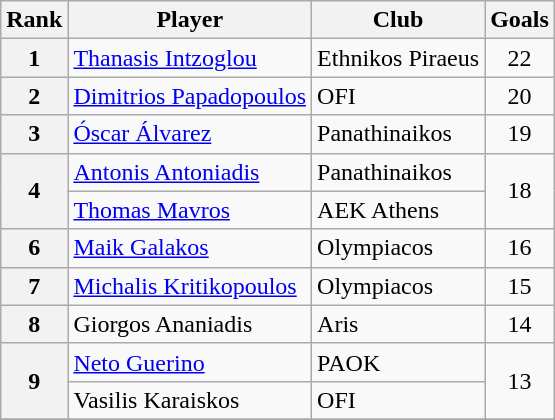<table class="wikitable" style="text-align:center">
<tr>
<th>Rank</th>
<th>Player</th>
<th>Club</th>
<th>Goals</th>
</tr>
<tr>
<th>1</th>
<td align="left"> <a href='#'>Thanasis Intzoglou</a></td>
<td align="left">Ethnikos Piraeus</td>
<td>22</td>
</tr>
<tr>
<th>2</th>
<td align="left"> <a href='#'>Dimitrios Papadopoulos</a></td>
<td align="left">OFI</td>
<td>20</td>
</tr>
<tr>
<th>3</th>
<td align="left"> <a href='#'>Óscar Álvarez</a></td>
<td align="left">Panathinaikos</td>
<td>19</td>
</tr>
<tr>
<th rowspan="2">4</th>
<td align="left"> <a href='#'>Antonis Antoniadis</a></td>
<td align="left">Panathinaikos</td>
<td rowspan="2">18</td>
</tr>
<tr>
<td align="left"> <a href='#'>Thomas Mavros</a></td>
<td align="left">AEK Athens</td>
</tr>
<tr>
<th>6</th>
<td align="left"> <a href='#'>Maik Galakos</a></td>
<td align="left">Olympiacos</td>
<td>16</td>
</tr>
<tr>
<th>7</th>
<td align="left"> <a href='#'>Michalis Kritikopoulos</a></td>
<td align="left">Olympiacos</td>
<td>15</td>
</tr>
<tr>
<th>8</th>
<td align="left"> Giorgos Ananiadis</td>
<td align="left">Aris</td>
<td>14</td>
</tr>
<tr>
<th rowspan="2">9</th>
<td align="left"> <a href='#'>Neto Guerino</a></td>
<td align="left">PAOK</td>
<td rowspan="2">13</td>
</tr>
<tr>
<td align="left"> Vasilis Karaiskos</td>
<td align="left">OFI</td>
</tr>
<tr>
</tr>
</table>
